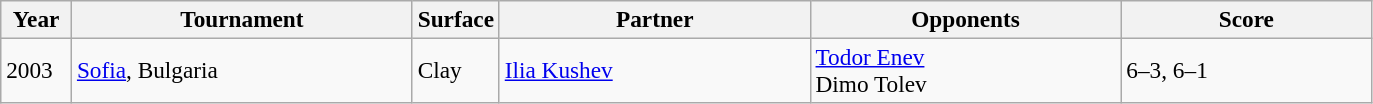<table class="sortable wikitable" style=font-size:97%>
<tr>
<th style="width:40px">Year</th>
<th style="width:220px">Tournament</th>
<th style="width:50px">Surface</th>
<th style="width:200px">Partner</th>
<th style="width:200px">Opponents</th>
<th style="width:160px" class="unsortable">Score</th>
</tr>
<tr>
<td>2003</td>
<td><a href='#'>Sofia</a>, Bulgaria</td>
<td>Clay</td>
<td> <a href='#'>Ilia Kushev</a></td>
<td> <a href='#'>Todor Enev</a><br> Dimo Tolev</td>
<td>6–3, 6–1</td>
</tr>
</table>
